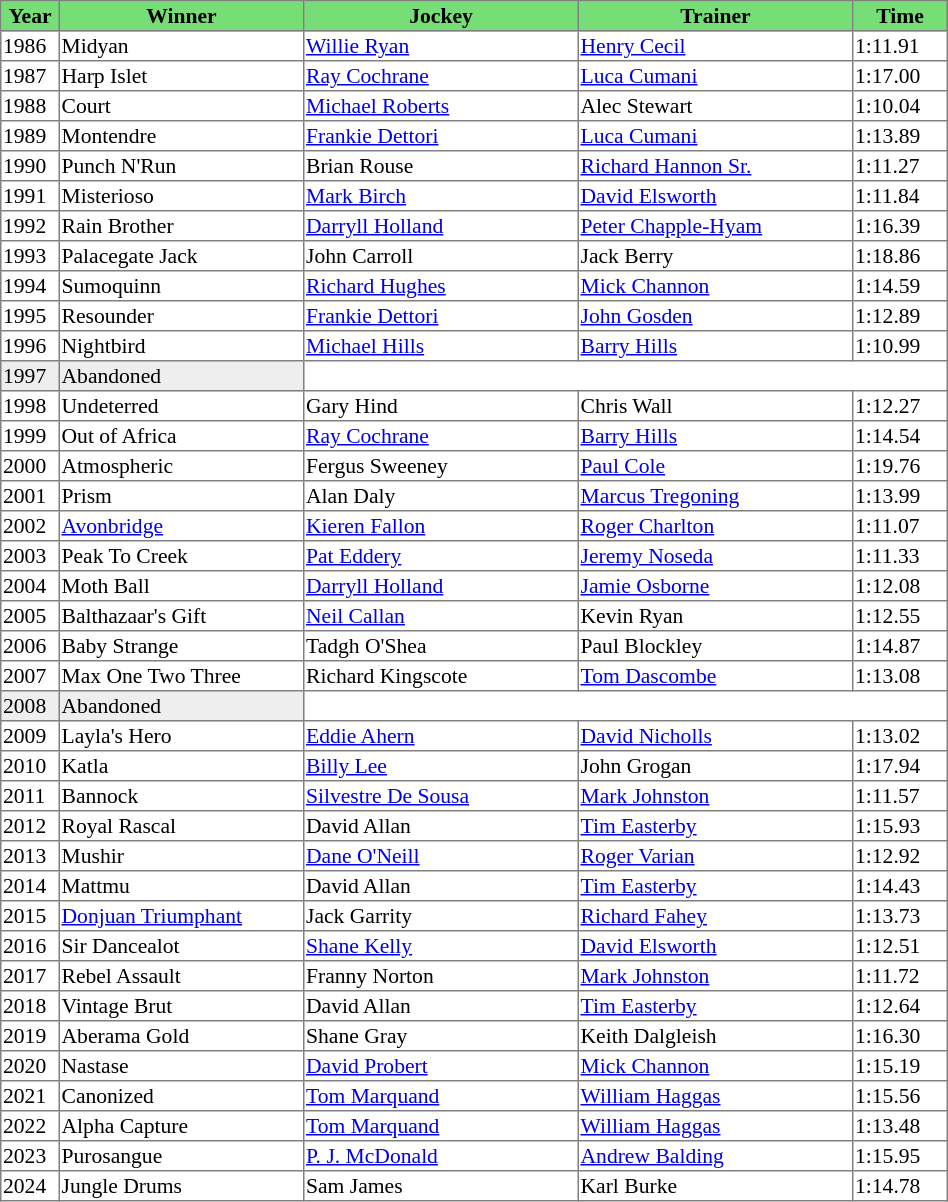<table class = "sortable" | border="1" style="border-collapse: collapse; font-size:90%">
<tr bgcolor="#77dd77" align="center">
<th style="width:36px"><strong>Year</strong></th>
<th style="width:160px"><strong>Winner</strong></th>
<th style="width:180px"><strong>Jockey</strong></th>
<th style="width:180px"><strong>Trainer</strong></th>
<th style="width:60px"><strong>Time</strong></th>
</tr>
<tr>
<td>1986</td>
<td>Midyan</td>
<td><a href='#'>Willie Ryan</a></td>
<td><a href='#'>Henry Cecil</a></td>
<td>1:11.91</td>
</tr>
<tr>
<td>1987</td>
<td>Harp Islet</td>
<td><a href='#'>Ray Cochrane</a></td>
<td><a href='#'>Luca Cumani</a></td>
<td>1:17.00</td>
</tr>
<tr>
<td>1988</td>
<td>Court</td>
<td><a href='#'>Michael Roberts</a></td>
<td>Alec Stewart</td>
<td>1:10.04</td>
</tr>
<tr>
<td>1989</td>
<td>Montendre</td>
<td><a href='#'>Frankie Dettori</a></td>
<td><a href='#'>Luca Cumani</a></td>
<td>1:13.89</td>
</tr>
<tr>
<td>1990</td>
<td>Punch N'Run</td>
<td>Brian Rouse</td>
<td><a href='#'>Richard Hannon Sr.</a></td>
<td>1:11.27</td>
</tr>
<tr>
<td>1991</td>
<td>Misterioso</td>
<td><a href='#'>Mark Birch</a></td>
<td><a href='#'>David Elsworth</a></td>
<td>1:11.84</td>
</tr>
<tr>
<td>1992</td>
<td>Rain Brother</td>
<td><a href='#'>Darryll Holland</a></td>
<td><a href='#'>Peter Chapple-Hyam</a></td>
<td>1:16.39</td>
</tr>
<tr>
<td>1993</td>
<td>Palacegate Jack</td>
<td>John Carroll</td>
<td>Jack Berry</td>
<td>1:18.86</td>
</tr>
<tr>
<td>1994</td>
<td>Sumoquinn</td>
<td><a href='#'>Richard Hughes</a></td>
<td><a href='#'>Mick Channon</a></td>
<td>1:14.59</td>
</tr>
<tr>
<td>1995</td>
<td>Resounder</td>
<td><a href='#'>Frankie Dettori</a></td>
<td><a href='#'>John Gosden</a></td>
<td>1:12.89</td>
</tr>
<tr>
<td>1996</td>
<td>Nightbird</td>
<td><a href='#'>Michael Hills</a></td>
<td><a href='#'>Barry Hills</a></td>
<td>1:10.99</td>
</tr>
<tr bgcolor="#eeeeee">
<td>1997<td>Abandoned</td></td>
</tr>
<tr>
<td>1998</td>
<td>Undeterred</td>
<td>Gary Hind</td>
<td>Chris Wall</td>
<td>1:12.27</td>
</tr>
<tr>
<td>1999</td>
<td>Out of Africa</td>
<td><a href='#'>Ray Cochrane</a></td>
<td><a href='#'>Barry Hills</a></td>
<td>1:14.54</td>
</tr>
<tr>
<td>2000</td>
<td>Atmospheric</td>
<td>Fergus Sweeney</td>
<td><a href='#'>Paul Cole</a></td>
<td>1:19.76</td>
</tr>
<tr>
<td>2001</td>
<td>Prism</td>
<td>Alan Daly</td>
<td><a href='#'>Marcus Tregoning</a></td>
<td>1:13.99</td>
</tr>
<tr>
<td>2002</td>
<td><a href='#'>Avonbridge</a></td>
<td><a href='#'>Kieren Fallon</a></td>
<td><a href='#'>Roger Charlton</a></td>
<td>1:11.07</td>
</tr>
<tr>
<td>2003</td>
<td>Peak To Creek</td>
<td><a href='#'>Pat Eddery</a></td>
<td><a href='#'>Jeremy Noseda</a></td>
<td>1:11.33</td>
</tr>
<tr>
<td>2004</td>
<td>Moth Ball</td>
<td><a href='#'>Darryll Holland</a></td>
<td><a href='#'>Jamie Osborne</a></td>
<td>1:12.08</td>
</tr>
<tr>
<td>2005</td>
<td>Balthazaar's Gift</td>
<td><a href='#'>Neil Callan</a></td>
<td>Kevin Ryan</td>
<td>1:12.55</td>
</tr>
<tr>
<td>2006</td>
<td>Baby Strange</td>
<td>Tadgh O'Shea</td>
<td>Paul Blockley</td>
<td>1:14.87</td>
</tr>
<tr>
<td>2007</td>
<td>Max One Two Three</td>
<td>Richard Kingscote</td>
<td><a href='#'>Tom Dascombe</a></td>
<td>1:13.08</td>
</tr>
<tr bgcolor="#eeeeee">
<td>2008<td>Abandoned</td></td>
</tr>
<tr>
<td>2009</td>
<td>Layla's Hero</td>
<td><a href='#'>Eddie Ahern</a></td>
<td><a href='#'>David Nicholls</a></td>
<td>1:13.02</td>
</tr>
<tr>
<td>2010</td>
<td>Katla</td>
<td><a href='#'>Billy Lee</a></td>
<td>John Grogan</td>
<td>1:17.94</td>
</tr>
<tr>
<td>2011</td>
<td>Bannock</td>
<td><a href='#'>Silvestre De Sousa</a></td>
<td><a href='#'>Mark Johnston</a></td>
<td>1:11.57</td>
</tr>
<tr>
<td>2012</td>
<td>Royal Rascal</td>
<td>David Allan</td>
<td><a href='#'>Tim Easterby</a></td>
<td>1:15.93</td>
</tr>
<tr>
<td>2013</td>
<td>Mushir</td>
<td><a href='#'>Dane O'Neill</a></td>
<td><a href='#'>Roger Varian</a></td>
<td>1:12.92</td>
</tr>
<tr>
<td>2014</td>
<td>Mattmu</td>
<td>David Allan</td>
<td><a href='#'>Tim Easterby</a></td>
<td>1:14.43</td>
</tr>
<tr>
<td>2015</td>
<td><a href='#'>Donjuan Triumphant</a></td>
<td>Jack Garrity</td>
<td><a href='#'>Richard Fahey</a></td>
<td>1:13.73</td>
</tr>
<tr>
<td>2016</td>
<td>Sir Dancealot</td>
<td><a href='#'>Shane Kelly</a></td>
<td><a href='#'>David Elsworth</a></td>
<td>1:12.51</td>
</tr>
<tr>
<td>2017</td>
<td>Rebel Assault</td>
<td>Franny Norton</td>
<td><a href='#'>Mark Johnston</a></td>
<td>1:11.72</td>
</tr>
<tr>
<td>2018</td>
<td>Vintage Brut</td>
<td>David Allan</td>
<td><a href='#'>Tim Easterby</a></td>
<td>1:12.64</td>
</tr>
<tr>
<td>2019</td>
<td>Aberama Gold</td>
<td>Shane Gray</td>
<td>Keith Dalgleish</td>
<td>1:16.30</td>
</tr>
<tr>
<td>2020</td>
<td>Nastase</td>
<td><a href='#'>David Probert</a></td>
<td><a href='#'>Mick Channon</a></td>
<td>1:15.19</td>
</tr>
<tr>
<td>2021</td>
<td>Canonized</td>
<td><a href='#'>Tom Marquand</a></td>
<td><a href='#'>William Haggas</a></td>
<td>1:15.56</td>
</tr>
<tr>
<td>2022</td>
<td>Alpha Capture</td>
<td><a href='#'>Tom Marquand</a></td>
<td><a href='#'>William Haggas</a></td>
<td>1:13.48</td>
</tr>
<tr>
<td>2023</td>
<td>Purosangue</td>
<td><a href='#'>P. J. McDonald</a></td>
<td><a href='#'>Andrew Balding</a></td>
<td>1:15.95</td>
</tr>
<tr>
<td>2024</td>
<td>Jungle Drums</td>
<td>Sam James</td>
<td>Karl Burke</td>
<td>1:14.78</td>
</tr>
</table>
